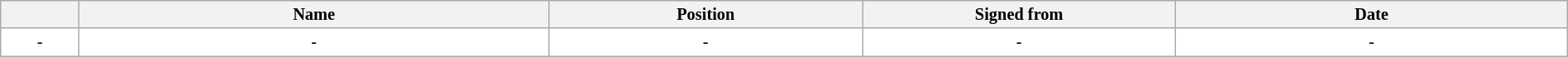<table class="wikitable sortable"  style="width:100%; font-size:85%;">
<tr style="background:#efefef;">
<th width=5%></th>
<th width=30%>Name</th>
<th !width=30%>Position</th>
<th width=20%>Signed from</th>
<th width=25%>Date</th>
</tr>
<tr style="background:#fff;">
<td align=center>-</td>
<td align=center>-</td>
<td align=center>-</td>
<td align=center>-</td>
<td align=center>-</td>
</tr>
</table>
